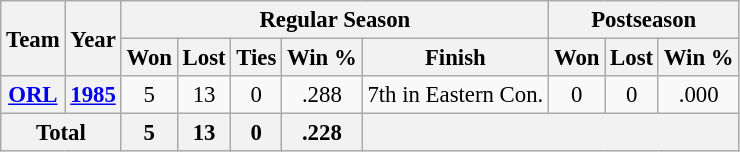<table class="wikitable" style="font-size: 95%; text-align:center;">
<tr>
<th rowspan="2">Team</th>
<th rowspan="2">Year</th>
<th colspan="5">Regular Season</th>
<th colspan="4">Postseason</th>
</tr>
<tr>
<th>Won</th>
<th>Lost</th>
<th>Ties</th>
<th>Win %</th>
<th>Finish</th>
<th>Won</th>
<th>Lost</th>
<th>Win %</th>
</tr>
<tr>
<th><a href='#'>ORL</a></th>
<th><a href='#'>1985</a></th>
<td>5</td>
<td>13</td>
<td>0</td>
<td>.288</td>
<td>7th in Eastern Con.</td>
<td>0</td>
<td>0</td>
<td>.000</td>
</tr>
<tr>
<th colspan="2">Total</th>
<th>5</th>
<th>13</th>
<th>0</th>
<th>.228</th>
<th colspan="5"></th>
</tr>
</table>
